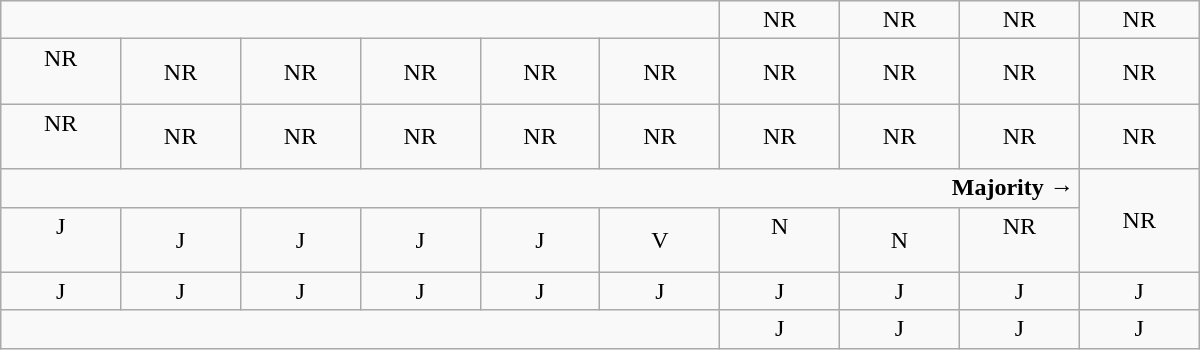<table class="wikitable" style="text-align:center" width=800px>
<tr>
<td colspan=6></td>
<td>NR</td>
<td>NR</td>
<td>NR</td>
<td>NR</td>
</tr>
<tr>
<td width=50px >NR<br><br></td>
<td width=50px >NR</td>
<td width=50px >NR</td>
<td width=50px >NR</td>
<td width=50px >NR</td>
<td width=50px >NR</td>
<td width=50px >NR</td>
<td width=50px >NR</td>
<td width=50px >NR</td>
<td width=50px >NR</td>
</tr>
<tr>
<td>NR<br><br></td>
<td>NR</td>
<td>NR</td>
<td>NR</td>
<td>NR</td>
<td>NR</td>
<td>NR</td>
<td>NR</td>
<td>NR</td>
<td>NR</td>
</tr>
<tr>
<td colspan=9 align=right><strong>Majority →</strong></td>
<td rowspan=2 >NR</td>
</tr>
<tr>
<td>J<br><br></td>
<td>J</td>
<td>J</td>
<td>J</td>
<td>J</td>
<td>V</td>
<td>N<br><br></td>
<td>N</td>
<td>NR<br><br></td>
</tr>
<tr>
<td>J</td>
<td>J</td>
<td>J</td>
<td>J</td>
<td>J</td>
<td>J</td>
<td>J</td>
<td>J</td>
<td>J</td>
<td>J</td>
</tr>
<tr>
<td colspan=6></td>
<td>J</td>
<td>J</td>
<td>J</td>
<td>J</td>
</tr>
</table>
